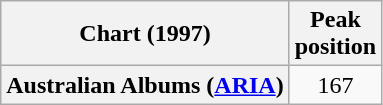<table class="wikitable plainrowheaders">
<tr>
<th scope="col">Chart (1997)</th>
<th scope="col">Peak<br>position</th>
</tr>
<tr>
<th scope="row">Australian Albums (<a href='#'>ARIA</a>)</th>
<td align="center">167</td>
</tr>
</table>
